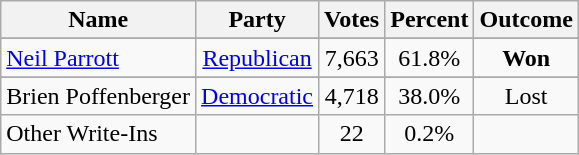<table class=wikitable style="text-align:center">
<tr>
<th>Name</th>
<th>Party</th>
<th>Votes</th>
<th>Percent</th>
<th>Outcome</th>
</tr>
<tr>
</tr>
<tr>
<td align=left><a href='#'>Neil Parrott</a></td>
<td><a href='#'>Republican</a></td>
<td>7,663</td>
<td>61.8%</td>
<td><strong>Won</strong></td>
</tr>
<tr>
</tr>
<tr>
<td align=left>Brien Poffenberger</td>
<td><a href='#'>Democratic</a></td>
<td>4,718</td>
<td>38.0%</td>
<td>Lost</td>
</tr>
<tr>
<td align=left>Other Write-Ins</td>
<td></td>
<td>22</td>
<td>0.2%</td>
<td></td>
</tr>
</table>
